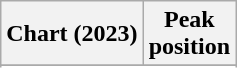<table class="wikitable sortable plainrowheaders" style="text-align:center">
<tr>
<th scope="col">Chart (2023)</th>
<th scope="col">Peak<br>position</th>
</tr>
<tr>
</tr>
<tr>
</tr>
<tr>
</tr>
<tr>
</tr>
</table>
